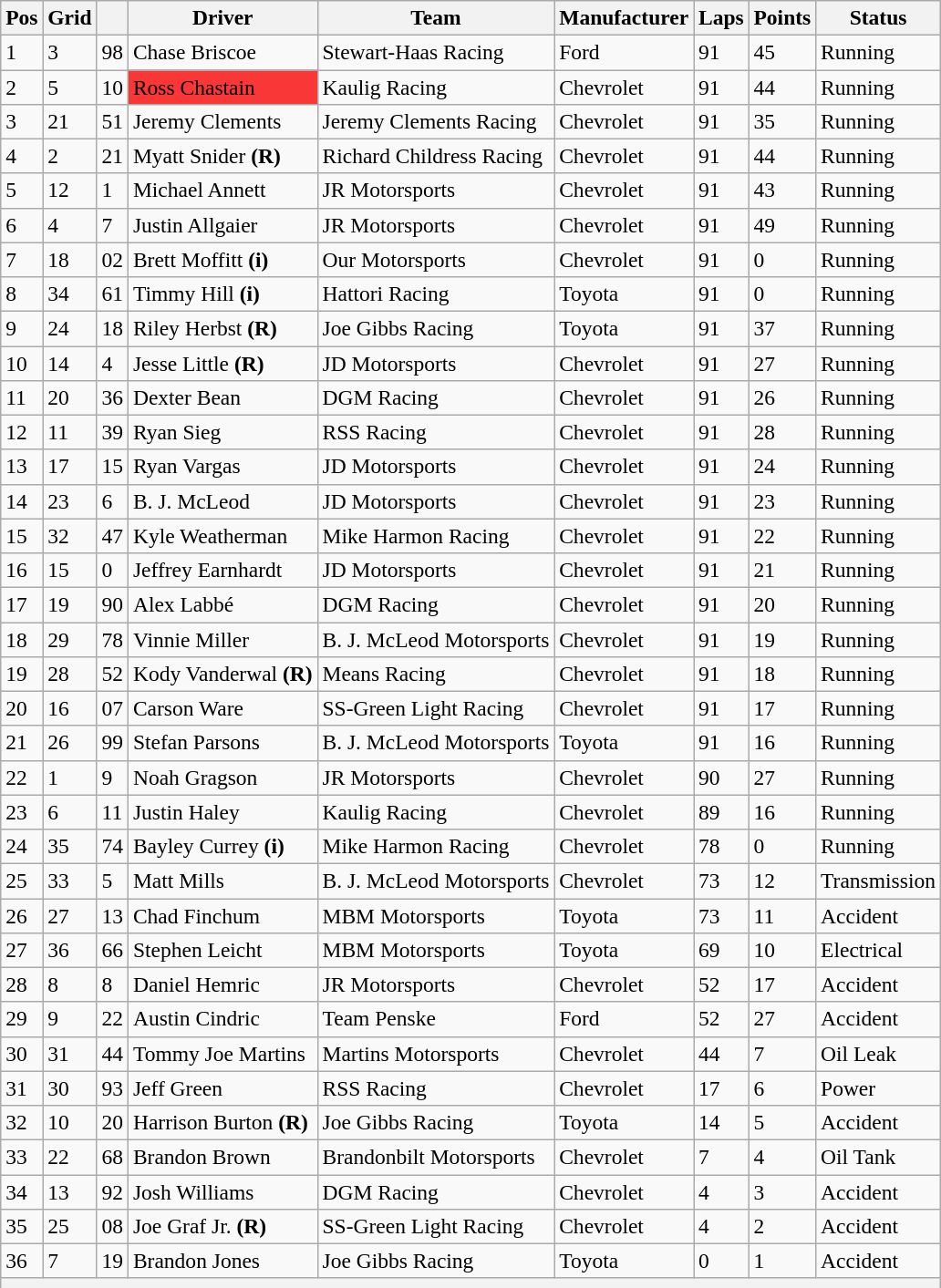<table class="wikitable" style="font-size:98%">
<tr>
<th>Pos</th>
<th>Grid</th>
<th></th>
<th>Driver</th>
<th>Team</th>
<th>Manufacturer</th>
<th>Laps</th>
<th>Points</th>
<th>Status</th>
</tr>
<tr>
<td>1</td>
<td>3</td>
<td>98</td>
<td>Chase Briscoe</td>
<td>Stewart-Haas Racing</td>
<td>Ford</td>
<td>91</td>
<td>45</td>
<td>Running</td>
</tr>
<tr>
<td>2</td>
<td>5</td>
<td>10</td>
<td style="background:#FA3737;">Ross Chastain</td>
<td>Kaulig Racing</td>
<td>Chevrolet</td>
<td>91</td>
<td>44</td>
<td>Running</td>
</tr>
<tr>
<td>3</td>
<td>21</td>
<td>51</td>
<td>Jeremy Clements</td>
<td>Jeremy Clements Racing</td>
<td>Chevrolet</td>
<td>91</td>
<td>35</td>
<td>Running</td>
</tr>
<tr>
<td>4</td>
<td>2</td>
<td>21</td>
<td>Myatt Snider <strong>(R)</strong></td>
<td>Richard Childress Racing</td>
<td>Chevrolet</td>
<td>91</td>
<td>44</td>
<td>Running</td>
</tr>
<tr>
<td>5</td>
<td>12</td>
<td>1</td>
<td>Michael Annett</td>
<td>JR Motorsports</td>
<td>Chevrolet</td>
<td>91</td>
<td>43</td>
<td>Running</td>
</tr>
<tr>
<td>6</td>
<td>4</td>
<td>7</td>
<td>Justin Allgaier</td>
<td>JR Motorsports</td>
<td>Chevrolet</td>
<td>91</td>
<td>49</td>
<td>Running</td>
</tr>
<tr>
<td>7</td>
<td>18</td>
<td>02</td>
<td>Brett Moffitt <strong>(i)</strong></td>
<td>Our Motorsports</td>
<td>Chevrolet</td>
<td>91</td>
<td>0</td>
<td>Running</td>
</tr>
<tr>
<td>8</td>
<td>34</td>
<td>61</td>
<td>Timmy Hill <strong>(i)</strong></td>
<td>Hattori Racing</td>
<td>Toyota</td>
<td>91</td>
<td>0</td>
<td>Running</td>
</tr>
<tr>
<td>9</td>
<td>24</td>
<td>18</td>
<td>Riley Herbst <strong>(R)</strong></td>
<td>Joe Gibbs Racing</td>
<td>Toyota</td>
<td>91</td>
<td>37</td>
<td>Running</td>
</tr>
<tr>
<td>10</td>
<td>14</td>
<td>4</td>
<td>Jesse Little <strong>(R)</strong></td>
<td>JD Motorsports</td>
<td>Chevrolet</td>
<td>91</td>
<td>27</td>
<td>Running</td>
</tr>
<tr>
<td>11</td>
<td>20</td>
<td>36</td>
<td>Dexter Bean</td>
<td>DGM Racing</td>
<td>Chevrolet</td>
<td>91</td>
<td>26</td>
<td>Running</td>
</tr>
<tr>
<td>12</td>
<td>11</td>
<td>39</td>
<td>Ryan Sieg</td>
<td>RSS Racing</td>
<td>Chevrolet</td>
<td>91</td>
<td>28</td>
<td>Running</td>
</tr>
<tr>
<td>13</td>
<td>17</td>
<td>15</td>
<td>Ryan Vargas</td>
<td>JD Motorsports</td>
<td>Chevrolet</td>
<td>91</td>
<td>24</td>
<td>Running</td>
</tr>
<tr>
<td>14</td>
<td>23</td>
<td>6</td>
<td>B. J. McLeod</td>
<td>JD Motorsports</td>
<td>Chevrolet</td>
<td>91</td>
<td>23</td>
<td>Running</td>
</tr>
<tr>
<td>15</td>
<td>32</td>
<td>47</td>
<td>Kyle Weatherman</td>
<td>Mike Harmon Racing</td>
<td>Chevrolet</td>
<td>91</td>
<td>22</td>
<td>Running</td>
</tr>
<tr>
<td>16</td>
<td>15</td>
<td>0</td>
<td>Jeffrey Earnhardt</td>
<td>JD Motorsports</td>
<td>Chevrolet</td>
<td>91</td>
<td>21</td>
<td>Running</td>
</tr>
<tr>
<td>17</td>
<td>19</td>
<td>90</td>
<td>Alex Labbé</td>
<td>DGM Racing</td>
<td>Chevrolet</td>
<td>91</td>
<td>20</td>
<td>Running</td>
</tr>
<tr>
<td>18</td>
<td>29</td>
<td>78</td>
<td>Vinnie Miller</td>
<td>B. J. McLeod Motorsports</td>
<td>Chevrolet</td>
<td>91</td>
<td>19</td>
<td>Running</td>
</tr>
<tr>
<td>19</td>
<td>28</td>
<td>52</td>
<td>Kody Vanderwal <strong>(R)</strong></td>
<td>Means Racing</td>
<td>Chevrolet</td>
<td>91</td>
<td>18</td>
<td>Running</td>
</tr>
<tr>
<td>20</td>
<td>16</td>
<td>07</td>
<td>Carson Ware</td>
<td>SS-Green Light Racing</td>
<td>Chevrolet</td>
<td>91</td>
<td>17</td>
<td>Running</td>
</tr>
<tr>
<td>21</td>
<td>26</td>
<td>99</td>
<td>Stefan Parsons</td>
<td>B. J. McLeod Motorsports</td>
<td>Toyota</td>
<td>91</td>
<td>16</td>
<td>Running</td>
</tr>
<tr>
<td>22</td>
<td>1</td>
<td>9</td>
<td>Noah Gragson</td>
<td>JR Motorsports</td>
<td>Chevrolet</td>
<td>90</td>
<td>27</td>
<td>Running</td>
</tr>
<tr>
<td>23</td>
<td>6</td>
<td>11</td>
<td>Justin Haley</td>
<td>Kaulig Racing</td>
<td>Chevrolet</td>
<td>89</td>
<td>16</td>
<td>Running</td>
</tr>
<tr>
<td>24</td>
<td>35</td>
<td>74</td>
<td>Bayley Currey <strong>(i)</strong></td>
<td>Mike Harmon Racing</td>
<td>Chevrolet</td>
<td>78</td>
<td>0</td>
<td>Running</td>
</tr>
<tr>
<td>25</td>
<td>33</td>
<td>5</td>
<td>Matt Mills</td>
<td>B. J. McLeod Motorsports</td>
<td>Chevrolet</td>
<td>73</td>
<td>12</td>
<td>Transmission</td>
</tr>
<tr>
<td>26</td>
<td>27</td>
<td>13</td>
<td>Chad Finchum</td>
<td>MBM Motorsports</td>
<td>Toyota</td>
<td>73</td>
<td>11</td>
<td>Accident</td>
</tr>
<tr>
<td>27</td>
<td>36</td>
<td>66</td>
<td>Stephen Leicht</td>
<td>MBM Motorsports</td>
<td>Toyota</td>
<td>69</td>
<td>10</td>
<td>Electrical</td>
</tr>
<tr>
<td>28</td>
<td>8</td>
<td>8</td>
<td>Daniel Hemric</td>
<td>JR Motorsports</td>
<td>Chevrolet</td>
<td>52</td>
<td>17</td>
<td>Accident</td>
</tr>
<tr>
<td>29</td>
<td>9</td>
<td>22</td>
<td>Austin Cindric</td>
<td>Team Penske</td>
<td>Ford</td>
<td>52</td>
<td>27</td>
<td>Accident</td>
</tr>
<tr>
<td>30</td>
<td>31</td>
<td>44</td>
<td>Tommy Joe Martins</td>
<td>Martins Motorsports</td>
<td>Chevrolet</td>
<td>44</td>
<td>7</td>
<td>Oil Leak</td>
</tr>
<tr>
<td>31</td>
<td>30</td>
<td>93</td>
<td>Jeff Green</td>
<td>RSS Racing</td>
<td>Chevrolet</td>
<td>17</td>
<td>6</td>
<td>Power</td>
</tr>
<tr>
<td>32</td>
<td>10</td>
<td>20</td>
<td>Harrison Burton <strong>(R)</strong></td>
<td>Joe Gibbs Racing</td>
<td>Toyota</td>
<td>14</td>
<td>5</td>
<td>Accident</td>
</tr>
<tr>
<td>33</td>
<td>22</td>
<td>68</td>
<td>Brandon Brown</td>
<td>Brandonbilt Motorsports</td>
<td>Chevrolet</td>
<td>7</td>
<td>4</td>
<td>Oil Tank</td>
</tr>
<tr>
<td>34</td>
<td>13</td>
<td>92</td>
<td>Josh Williams</td>
<td>DGM Racing</td>
<td>Chevrolet</td>
<td>4</td>
<td>3</td>
<td>Accident</td>
</tr>
<tr>
<td>35</td>
<td>25</td>
<td>08</td>
<td>Joe Graf Jr. <strong>(R)</strong></td>
<td>SS-Green Light Racing</td>
<td>Chevrolet</td>
<td>4</td>
<td>2</td>
<td>Accident</td>
</tr>
<tr>
<td>36</td>
<td>7</td>
<td>19</td>
<td>Brandon Jones</td>
<td>Joe Gibbs Racing</td>
<td>Toyota</td>
<td>0</td>
<td>1</td>
<td>Accident</td>
</tr>
<tr>
<th colspan="9"></th>
</tr>
<tr>
</tr>
</table>
